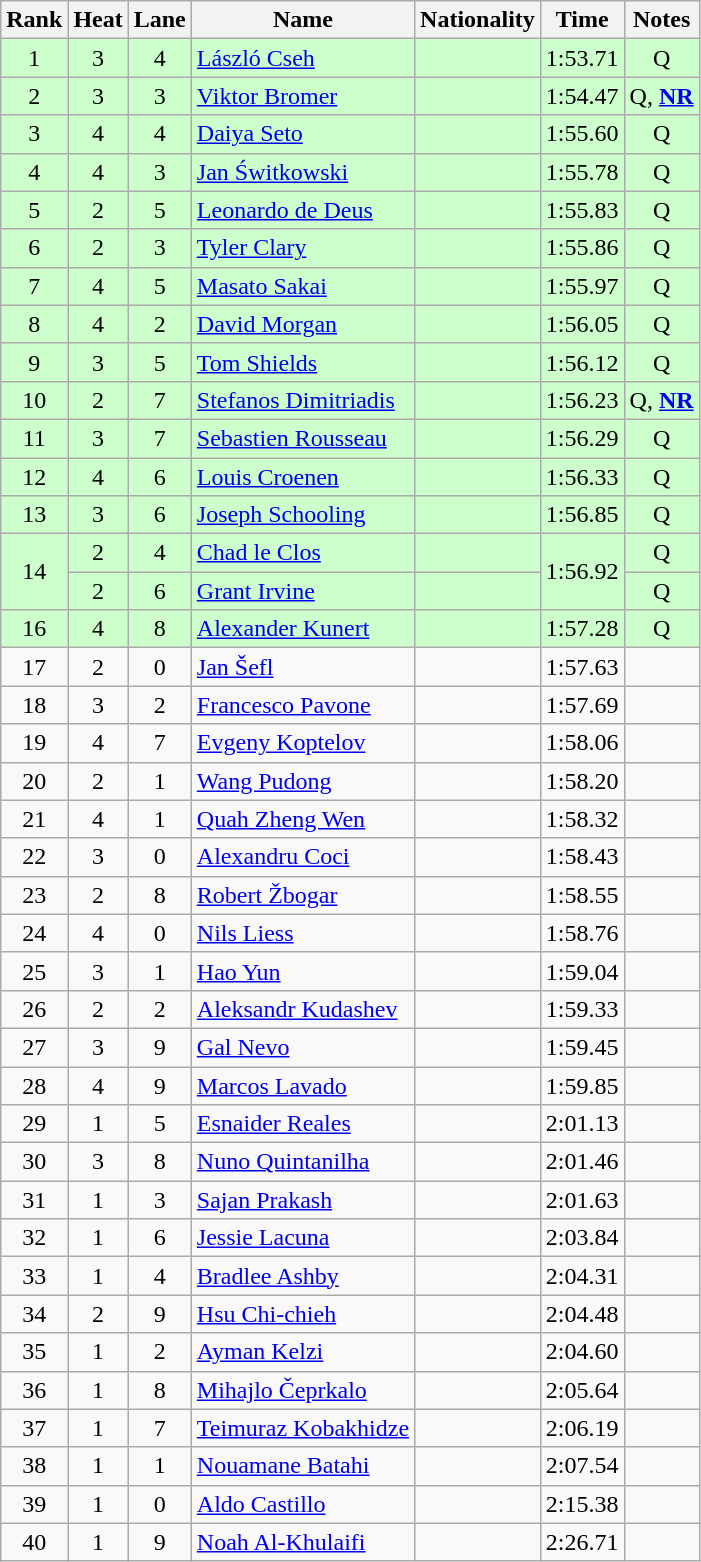<table class="wikitable sortable" style="text-align:center">
<tr>
<th>Rank</th>
<th>Heat</th>
<th>Lane</th>
<th>Name</th>
<th>Nationality</th>
<th>Time</th>
<th>Notes</th>
</tr>
<tr bgcolor=ccffcc>
<td>1</td>
<td>3</td>
<td>4</td>
<td align=left><a href='#'>László Cseh</a></td>
<td align=left></td>
<td>1:53.71</td>
<td>Q</td>
</tr>
<tr bgcolor=ccffcc>
<td>2</td>
<td>3</td>
<td>3</td>
<td align=left><a href='#'>Viktor Bromer</a></td>
<td align=left></td>
<td>1:54.47</td>
<td>Q, <strong><a href='#'>NR</a></strong></td>
</tr>
<tr bgcolor=ccffcc>
<td>3</td>
<td>4</td>
<td>4</td>
<td align=left><a href='#'>Daiya Seto</a></td>
<td align=left></td>
<td>1:55.60</td>
<td>Q</td>
</tr>
<tr bgcolor=ccffcc>
<td>4</td>
<td>4</td>
<td>3</td>
<td align=left><a href='#'>Jan Świtkowski</a></td>
<td align=left></td>
<td>1:55.78</td>
<td>Q</td>
</tr>
<tr bgcolor=ccffcc>
<td>5</td>
<td>2</td>
<td>5</td>
<td align=left><a href='#'>Leonardo de Deus</a></td>
<td align=left></td>
<td>1:55.83</td>
<td>Q</td>
</tr>
<tr bgcolor=ccffcc>
<td>6</td>
<td>2</td>
<td>3</td>
<td align=left><a href='#'>Tyler Clary</a></td>
<td align=left></td>
<td>1:55.86</td>
<td>Q</td>
</tr>
<tr bgcolor=ccffcc>
<td>7</td>
<td>4</td>
<td>5</td>
<td align=left><a href='#'>Masato Sakai</a></td>
<td align=left></td>
<td>1:55.97</td>
<td>Q</td>
</tr>
<tr bgcolor=ccffcc>
<td>8</td>
<td>4</td>
<td>2</td>
<td align=left><a href='#'>David Morgan</a></td>
<td align=left></td>
<td>1:56.05</td>
<td>Q</td>
</tr>
<tr bgcolor=ccffcc>
<td>9</td>
<td>3</td>
<td>5</td>
<td align=left><a href='#'>Tom Shields</a></td>
<td align=left></td>
<td>1:56.12</td>
<td>Q</td>
</tr>
<tr bgcolor=ccffcc>
<td>10</td>
<td>2</td>
<td>7</td>
<td align=left><a href='#'>Stefanos Dimitriadis</a></td>
<td align=left></td>
<td>1:56.23</td>
<td>Q, <strong><a href='#'>NR</a></strong></td>
</tr>
<tr bgcolor=ccffcc>
<td>11</td>
<td>3</td>
<td>7</td>
<td align=left><a href='#'>Sebastien Rousseau</a></td>
<td align=left></td>
<td>1:56.29</td>
<td>Q</td>
</tr>
<tr bgcolor=ccffcc>
<td>12</td>
<td>4</td>
<td>6</td>
<td align=left><a href='#'>Louis Croenen</a></td>
<td align=left></td>
<td>1:56.33</td>
<td>Q</td>
</tr>
<tr bgcolor=ccffcc>
<td>13</td>
<td>3</td>
<td>6</td>
<td align=left><a href='#'>Joseph Schooling</a></td>
<td align=left></td>
<td>1:56.85</td>
<td>Q</td>
</tr>
<tr bgcolor=ccffcc>
<td rowspan=2>14</td>
<td>2</td>
<td>4</td>
<td align=left><a href='#'>Chad le Clos</a></td>
<td align=left></td>
<td rowspan=2>1:56.92</td>
<td>Q</td>
</tr>
<tr bgcolor=ccffcc>
<td>2</td>
<td>6</td>
<td align=left><a href='#'>Grant Irvine</a></td>
<td align=left></td>
<td>Q</td>
</tr>
<tr bgcolor=ccffcc>
<td>16</td>
<td>4</td>
<td>8</td>
<td align=left><a href='#'>Alexander Kunert</a></td>
<td align=left></td>
<td>1:57.28</td>
<td>Q</td>
</tr>
<tr>
<td>17</td>
<td>2</td>
<td>0</td>
<td align=left><a href='#'>Jan Šefl</a></td>
<td align=left></td>
<td>1:57.63</td>
<td></td>
</tr>
<tr>
<td>18</td>
<td>3</td>
<td>2</td>
<td align=left><a href='#'>Francesco Pavone</a></td>
<td align=left></td>
<td>1:57.69</td>
<td></td>
</tr>
<tr>
<td>19</td>
<td>4</td>
<td>7</td>
<td align=left><a href='#'>Evgeny Koptelov</a></td>
<td align=left></td>
<td>1:58.06</td>
<td></td>
</tr>
<tr>
<td>20</td>
<td>2</td>
<td>1</td>
<td align=left><a href='#'>Wang Pudong</a></td>
<td align=left></td>
<td>1:58.20</td>
<td></td>
</tr>
<tr>
<td>21</td>
<td>4</td>
<td>1</td>
<td align=left><a href='#'>Quah Zheng Wen</a></td>
<td align=left></td>
<td>1:58.32</td>
<td></td>
</tr>
<tr>
<td>22</td>
<td>3</td>
<td>0</td>
<td align=left><a href='#'>Alexandru Coci</a></td>
<td align=left></td>
<td>1:58.43</td>
<td></td>
</tr>
<tr>
<td>23</td>
<td>2</td>
<td>8</td>
<td align=left><a href='#'>Robert Žbogar</a></td>
<td align=left></td>
<td>1:58.55</td>
<td></td>
</tr>
<tr>
<td>24</td>
<td>4</td>
<td>0</td>
<td align=left><a href='#'>Nils Liess</a></td>
<td align=left></td>
<td>1:58.76</td>
<td></td>
</tr>
<tr>
<td>25</td>
<td>3</td>
<td>1</td>
<td align=left><a href='#'>Hao Yun</a></td>
<td align=left></td>
<td>1:59.04</td>
<td></td>
</tr>
<tr>
<td>26</td>
<td>2</td>
<td>2</td>
<td align=left><a href='#'>Aleksandr Kudashev</a></td>
<td align=left></td>
<td>1:59.33</td>
<td></td>
</tr>
<tr>
<td>27</td>
<td>3</td>
<td>9</td>
<td align=left><a href='#'>Gal Nevo</a></td>
<td align=left></td>
<td>1:59.45</td>
<td></td>
</tr>
<tr>
<td>28</td>
<td>4</td>
<td>9</td>
<td align=left><a href='#'>Marcos Lavado</a></td>
<td align=left></td>
<td>1:59.85</td>
<td></td>
</tr>
<tr>
<td>29</td>
<td>1</td>
<td>5</td>
<td align=left><a href='#'>Esnaider Reales</a></td>
<td align=left></td>
<td>2:01.13</td>
<td></td>
</tr>
<tr>
<td>30</td>
<td>3</td>
<td>8</td>
<td align=left><a href='#'>Nuno Quintanilha</a></td>
<td align=left></td>
<td>2:01.46</td>
<td></td>
</tr>
<tr>
<td>31</td>
<td>1</td>
<td>3</td>
<td align=left><a href='#'>Sajan Prakash</a></td>
<td align=left></td>
<td>2:01.63</td>
<td></td>
</tr>
<tr>
<td>32</td>
<td>1</td>
<td>6</td>
<td align=left><a href='#'>Jessie Lacuna</a></td>
<td align=left></td>
<td>2:03.84</td>
<td></td>
</tr>
<tr>
<td>33</td>
<td>1</td>
<td>4</td>
<td align=left><a href='#'>Bradlee Ashby</a></td>
<td align=left></td>
<td>2:04.31</td>
<td></td>
</tr>
<tr>
<td>34</td>
<td>2</td>
<td>9</td>
<td align=left><a href='#'>Hsu Chi-chieh</a></td>
<td align=left></td>
<td>2:04.48</td>
<td></td>
</tr>
<tr>
<td>35</td>
<td>1</td>
<td>2</td>
<td align=left><a href='#'>Ayman Kelzi</a></td>
<td align=left></td>
<td>2:04.60</td>
<td></td>
</tr>
<tr>
<td>36</td>
<td>1</td>
<td>8</td>
<td align=left><a href='#'>Mihajlo Čeprkalo</a></td>
<td align=left></td>
<td>2:05.64</td>
<td></td>
</tr>
<tr>
<td>37</td>
<td>1</td>
<td>7</td>
<td align=left><a href='#'>Teimuraz Kobakhidze</a></td>
<td align=left></td>
<td>2:06.19</td>
<td></td>
</tr>
<tr>
<td>38</td>
<td>1</td>
<td>1</td>
<td align=left><a href='#'>Nouamane Batahi</a></td>
<td align=left></td>
<td>2:07.54</td>
<td></td>
</tr>
<tr>
<td>39</td>
<td>1</td>
<td>0</td>
<td align=left><a href='#'>Aldo Castillo</a></td>
<td align=left></td>
<td>2:15.38</td>
<td></td>
</tr>
<tr>
<td>40</td>
<td>1</td>
<td>9</td>
<td align=left><a href='#'>Noah Al-Khulaifi</a></td>
<td align=left></td>
<td>2:26.71</td>
<td></td>
</tr>
</table>
